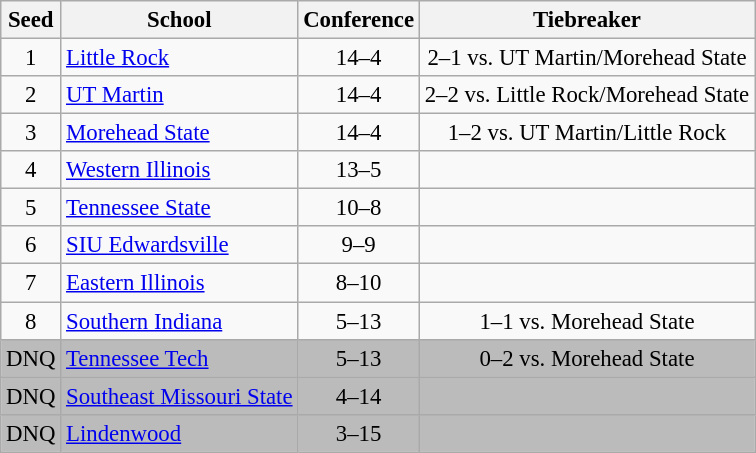<table class="wikitable sortable" style="white-space:nowrap; font-size:95%; text-align:center">
<tr>
<th>Seed</th>
<th>School</th>
<th>Conference</th>
<th>Tiebreaker</th>
</tr>
<tr>
<td>1</td>
<td align="left"><a href='#'>Little Rock</a></td>
<td>14–4</td>
<td>2–1 vs. UT Martin/Morehead State</td>
</tr>
<tr>
<td>2</td>
<td align="left"><a href='#'>UT Martin</a></td>
<td>14–4</td>
<td>2–2 vs. Little Rock/Morehead State</td>
</tr>
<tr>
<td>3</td>
<td align="left"><a href='#'>Morehead State</a></td>
<td>14–4</td>
<td>1–2 vs. UT Martin/Little Rock</td>
</tr>
<tr>
<td>4</td>
<td align="left"><a href='#'>Western Illinois</a></td>
<td>13–5</td>
<td></td>
</tr>
<tr>
<td>5</td>
<td align="left"><a href='#'>Tennessee State</a></td>
<td>10–8</td>
<td></td>
</tr>
<tr>
<td>6</td>
<td align="left"><a href='#'>SIU Edwardsville</a></td>
<td>9–9</td>
<td></td>
</tr>
<tr>
<td>7</td>
<td align="left"><a href='#'>Eastern Illinois</a></td>
<td>8–10</td>
<td></td>
</tr>
<tr>
<td>8</td>
<td align="left"><a href='#'>Southern Indiana</a></td>
<td>5–13</td>
<td>1–1 vs. Morehead State</td>
</tr>
<tr bgcolor="#bbbbbb">
<td>DNQ</td>
<td align="left"><a href='#'>Tennessee Tech</a></td>
<td>5–13</td>
<td>0–2 vs. Morehead State</td>
</tr>
<tr bgcolor="#bbbbbb">
<td>DNQ</td>
<td align="left"><a href='#'>Southeast Missouri State</a></td>
<td>4–14</td>
<td></td>
</tr>
<tr bgcolor="#bbbbbb">
<td>DNQ</td>
<td align="left"><a href='#'>Lindenwood</a></td>
<td>3–15</td>
<td></td>
</tr>
</table>
